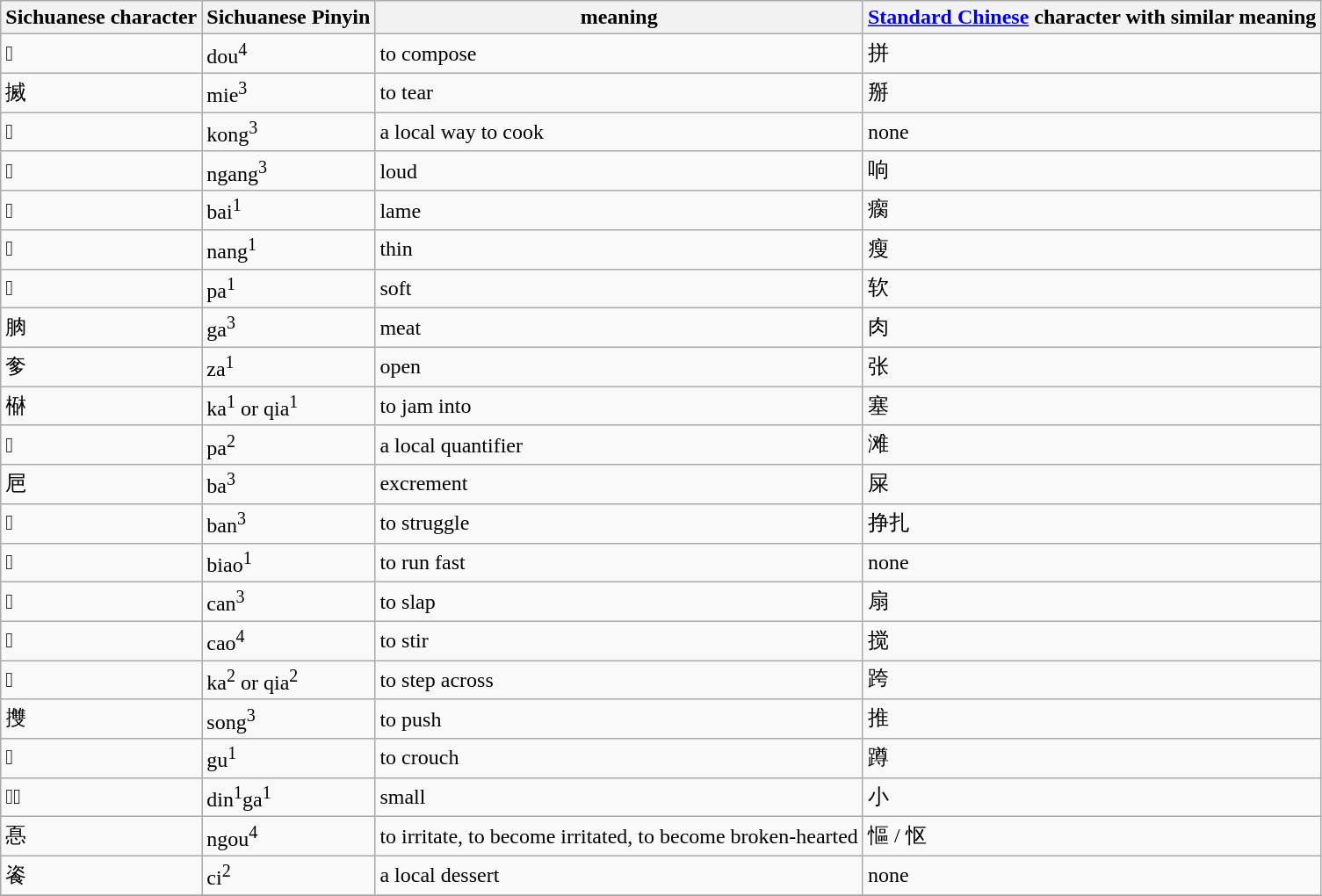<table class="wikitable" align="center">
<tr>
<th>Sichuanese character</th>
<th>Sichuanese Pinyin</th>
<th>meaning</th>
<th><a href='#'>Standard Chinese</a> character with similar meaning</th>
</tr>
<tr>
<td>𢭃</td>
<td>dou<sup>4</sup></td>
<td>to compose</td>
<td>拼</td>
</tr>
<tr>
<td>搣</td>
<td>mie<sup>3</sup></td>
<td>to tear</td>
<td>掰</td>
</tr>
<tr>
<td>𤆺</td>
<td>kong<sup>3</sup></td>
<td>a local way to cook</td>
<td>none</td>
</tr>
<tr>
<td>𠵫</td>
<td>ngang<sup>3</sup></td>
<td>loud</td>
<td>响</td>
</tr>
<tr>
<td>𨃅</td>
<td>bai<sup>1</sup></td>
<td>lame</td>
<td>瘸</td>
</tr>
<tr>
<td>𨈓</td>
<td>nang<sup>1</sup></td>
<td>thin</td>
<td>瘦</td>
</tr>
<tr>
<td>𤆵</td>
<td>pa<sup>1</sup></td>
<td>soft</td>
<td>软</td>
</tr>
<tr>
<td>朒</td>
<td>ga<sup>3</sup></td>
<td>meat</td>
<td>肉</td>
</tr>
<tr>
<td>奓</td>
<td>za<sup>1</sup></td>
<td>open</td>
<td>张</td>
</tr>
<tr>
<td>㮟</td>
<td>ka<sup>1</sup> or qia<sup>1</sup></td>
<td>to jam into</td>
<td>塞</td>
</tr>
<tr>
<td>𣲩</td>
<td>pa<sup>2</sup></td>
<td>a local quantifier</td>
<td>滩</td>
</tr>
<tr>
<td>㞎</td>
<td>ba<sup>3</sup></td>
<td>excrement</td>
<td>屎</td>
</tr>
<tr>
<td>𧿨</td>
<td>ban<sup>3</sup></td>
<td>to struggle</td>
<td>挣扎</td>
</tr>
<tr>
<td>𧽤</td>
<td>biao<sup>1</sup></td>
<td>to run fast</td>
<td>none</td>
</tr>
<tr>
<td>𢱟</td>
<td>can<sup>3</sup></td>
<td>to slap</td>
<td>扇</td>
</tr>
<tr>
<td>𢲵</td>
<td>cao<sup>4</sup></td>
<td>to stir</td>
<td>搅</td>
</tr>
<tr>
<td>𡘧</td>
<td>ka<sup>2</sup> or qia<sup>2</sup></td>
<td>to step across</td>
<td>跨</td>
</tr>
<tr>
<td>㩳</td>
<td>song<sup>3</sup></td>
<td>to push</td>
<td>推</td>
</tr>
<tr>
<td>𰀆</td>
<td>gu<sup>1</sup></td>
<td>to crouch</td>
<td>蹲</td>
</tr>
<tr>
<td>𰍧𰍨</td>
<td>din<sup>1</sup>ga<sup>1</sup></td>
<td>small</td>
<td>小</td>
</tr>
<tr>
<td>㥑</td>
<td>ngou<sup>4</sup></td>
<td>to irritate, to become irritated, to become broken-hearted</td>
<td>慪 / 怄</td>
</tr>
<tr>
<td>餈</td>
<td>ci<sup>2</sup></td>
<td>a local dessert</td>
<td>none</td>
</tr>
<tr>
</tr>
</table>
